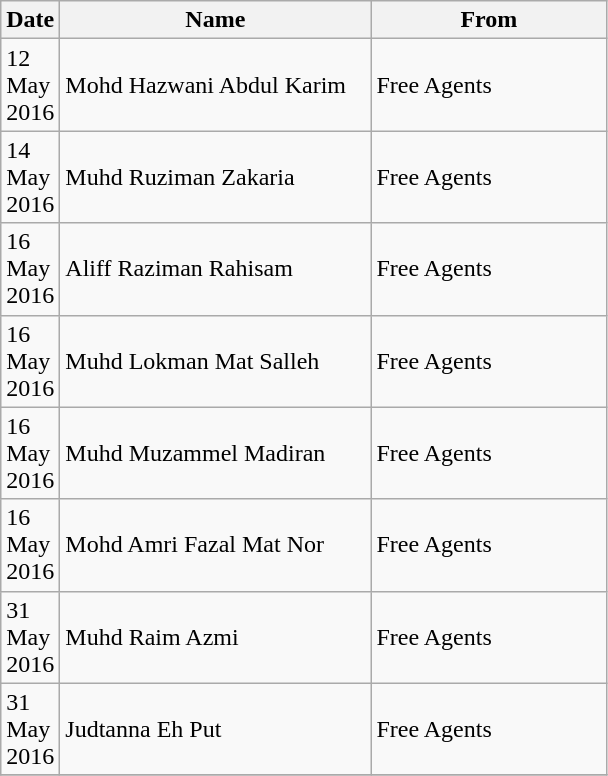<table class="wikitable sortable">
<tr>
<th width= 25>Date</th>
<th width= 200>Name</th>
<th width= 150>From</th>
</tr>
<tr>
<td>12 May 2016</td>
<td> Mohd Hazwani Abdul Karim</td>
<td>Free Agents</td>
</tr>
<tr>
<td>14 May 2016</td>
<td> Muhd Ruziman Zakaria</td>
<td>Free Agents</td>
</tr>
<tr>
<td>16 May 2016</td>
<td> Aliff Raziman Rahisam</td>
<td>Free Agents</td>
</tr>
<tr>
<td>16 May 2016</td>
<td> Muhd Lokman Mat Salleh</td>
<td>Free Agents</td>
</tr>
<tr>
<td>16 May 2016</td>
<td> Muhd Muzammel Madiran</td>
<td>Free Agents</td>
</tr>
<tr>
<td>16 May 2016</td>
<td> Mohd Amri Fazal Mat Nor</td>
<td>Free Agents</td>
</tr>
<tr>
<td>31 May 2016</td>
<td> Muhd Raim Azmi</td>
<td>Free Agents</td>
</tr>
<tr>
<td>31 May 2016</td>
<td> Judtanna Eh Put</td>
<td>Free Agents</td>
</tr>
<tr>
</tr>
</table>
